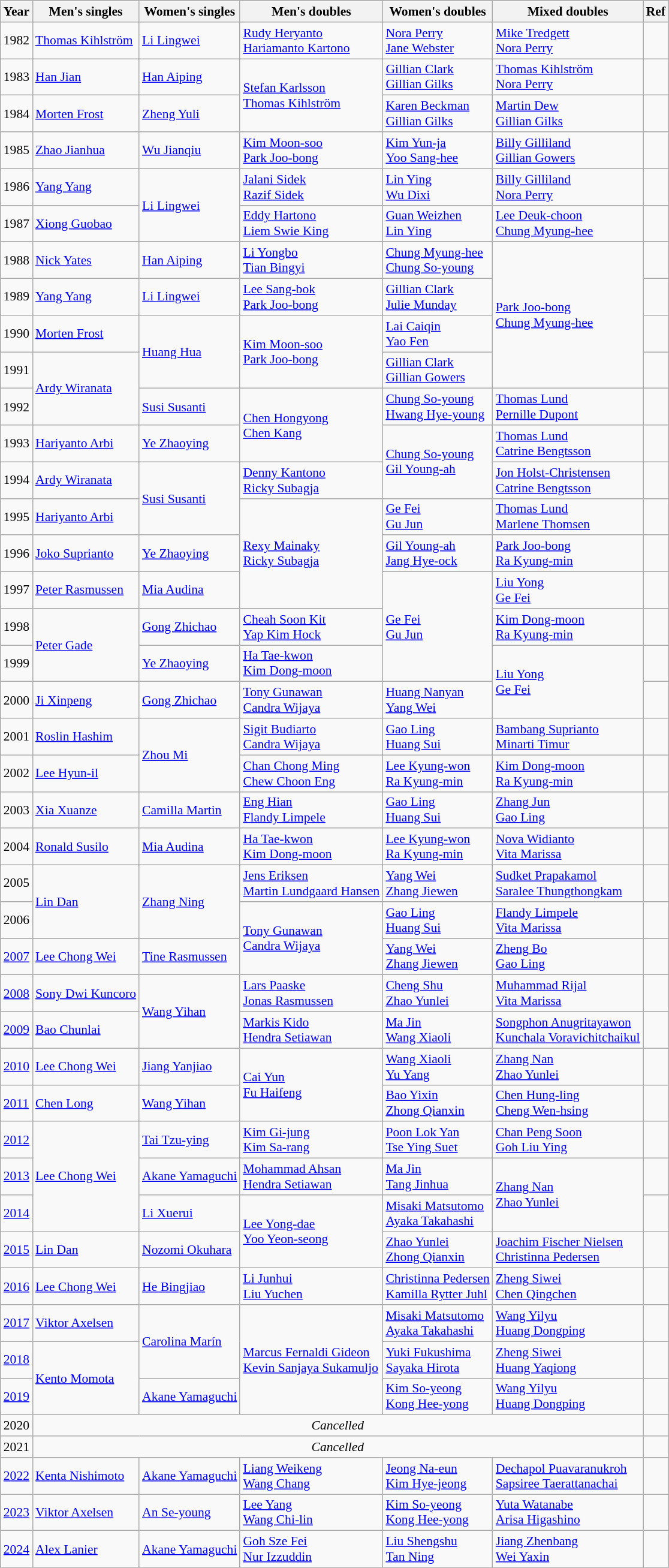<table class=wikitable style="font-size:90%;">
<tr>
<th>Year</th>
<th>Men's singles</th>
<th>Women's singles</th>
<th>Men's doubles</th>
<th>Women's doubles</th>
<th>Mixed doubles</th>
<th>Ref</th>
</tr>
<tr>
<td>1982</td>
<td> <a href='#'>Thomas Kihlström</a></td>
<td> <a href='#'>Li Lingwei</a></td>
<td> <a href='#'>Rudy Heryanto</a><br> <a href='#'>Hariamanto Kartono</a></td>
<td> <a href='#'>Nora Perry</a><br> <a href='#'>Jane Webster</a></td>
<td> <a href='#'>Mike Tredgett</a><br> <a href='#'>Nora Perry</a></td>
<td></td>
</tr>
<tr>
<td>1983</td>
<td> <a href='#'>Han Jian</a></td>
<td> <a href='#'>Han Aiping</a></td>
<td rowspan="2"> <a href='#'>Stefan Karlsson</a><br> <a href='#'>Thomas Kihlström</a></td>
<td> <a href='#'>Gillian Clark</a><br> <a href='#'>Gillian Gilks</a></td>
<td> <a href='#'>Thomas Kihlström</a><br> <a href='#'>Nora Perry</a></td>
<td></td>
</tr>
<tr>
<td>1984</td>
<td> <a href='#'>Morten Frost</a></td>
<td> <a href='#'>Zheng Yuli</a></td>
<td> <a href='#'>Karen Beckman</a><br> <a href='#'>Gillian Gilks</a></td>
<td> <a href='#'>Martin Dew</a><br> <a href='#'>Gillian Gilks</a></td>
<td></td>
</tr>
<tr>
<td>1985</td>
<td> <a href='#'>Zhao Jianhua</a></td>
<td> <a href='#'>Wu Jianqiu</a></td>
<td> <a href='#'>Kim Moon-soo</a><br> <a href='#'>Park Joo-bong</a></td>
<td> <a href='#'>Kim Yun-ja</a><br> <a href='#'>Yoo Sang-hee</a></td>
<td> <a href='#'>Billy Gilliland</a><br> <a href='#'>Gillian Gowers</a></td>
<td></td>
</tr>
<tr>
<td>1986</td>
<td> <a href='#'>Yang Yang</a></td>
<td rowspan=2> <a href='#'>Li Lingwei</a></td>
<td> <a href='#'>Jalani Sidek</a><br> <a href='#'>Razif Sidek</a></td>
<td> <a href='#'>Lin Ying</a><br> <a href='#'>Wu Dixi</a></td>
<td> <a href='#'>Billy Gilliland</a><br> <a href='#'>Nora Perry</a></td>
<td></td>
</tr>
<tr>
<td>1987</td>
<td> <a href='#'>Xiong Guobao</a></td>
<td> <a href='#'>Eddy Hartono</a><br> <a href='#'>Liem Swie King</a></td>
<td> <a href='#'>Guan Weizhen</a><br> <a href='#'>Lin Ying</a></td>
<td> <a href='#'>Lee Deuk-choon</a><br> <a href='#'>Chung Myung-hee</a></td>
<td></td>
</tr>
<tr>
<td>1988</td>
<td> <a href='#'>Nick Yates</a></td>
<td> <a href='#'>Han Aiping</a></td>
<td> <a href='#'>Li Yongbo</a><br> <a href='#'>Tian Bingyi</a></td>
<td> <a href='#'>Chung Myung-hee</a><br> <a href='#'>Chung So-young</a></td>
<td rowspan=4> <a href='#'>Park Joo-bong</a><br> <a href='#'>Chung Myung-hee</a></td>
<td></td>
</tr>
<tr>
<td>1989</td>
<td> <a href='#'>Yang Yang</a></td>
<td> <a href='#'>Li Lingwei</a></td>
<td> <a href='#'>Lee Sang-bok</a><br> <a href='#'>Park Joo-bong</a></td>
<td> <a href='#'>Gillian Clark</a><br> <a href='#'>Julie Munday</a></td>
<td></td>
</tr>
<tr>
<td>1990</td>
<td> <a href='#'>Morten Frost</a></td>
<td rowspan=2> <a href='#'>Huang Hua</a></td>
<td rowspan=2> <a href='#'>Kim Moon-soo</a><br> <a href='#'>Park Joo-bong</a></td>
<td> <a href='#'>Lai Caiqin</a><br> <a href='#'>Yao Fen</a></td>
<td></td>
</tr>
<tr>
<td>1991</td>
<td rowspan=2> <a href='#'>Ardy Wiranata</a></td>
<td> <a href='#'>Gillian Clark</a><br> <a href='#'>Gillian Gowers</a></td>
<td></td>
</tr>
<tr>
<td>1992</td>
<td> <a href='#'>Susi Susanti</a></td>
<td rowspan=2> <a href='#'>Chen Hongyong</a><br> <a href='#'>Chen Kang</a></td>
<td> <a href='#'>Chung So-young</a><br> <a href='#'>Hwang Hye-young</a></td>
<td> <a href='#'>Thomas Lund</a><br> <a href='#'>Pernille Dupont</a></td>
<td></td>
</tr>
<tr>
<td>1993</td>
<td> <a href='#'>Hariyanto Arbi</a></td>
<td> <a href='#'>Ye Zhaoying</a></td>
<td rowspan=2> <a href='#'>Chung So-young</a><br> <a href='#'>Gil Young-ah</a></td>
<td> <a href='#'>Thomas Lund</a><br> <a href='#'>Catrine Bengtsson</a></td>
<td></td>
</tr>
<tr>
<td>1994</td>
<td> <a href='#'>Ardy Wiranata</a></td>
<td rowspan=2> <a href='#'>Susi Susanti</a></td>
<td> <a href='#'>Denny Kantono</a><br> <a href='#'>Ricky Subagja</a></td>
<td> <a href='#'>Jon Holst-Christensen</a><br> <a href='#'>Catrine Bengtsson</a></td>
<td></td>
</tr>
<tr>
<td>1995</td>
<td> <a href='#'>Hariyanto Arbi</a></td>
<td rowspan=3> <a href='#'>Rexy Mainaky</a><br> <a href='#'>Ricky Subagja</a></td>
<td> <a href='#'>Ge Fei</a><br> <a href='#'>Gu Jun</a></td>
<td> <a href='#'>Thomas Lund</a><br> <a href='#'>Marlene Thomsen</a></td>
<td></td>
</tr>
<tr>
<td>1996</td>
<td> <a href='#'>Joko Suprianto</a></td>
<td> <a href='#'>Ye Zhaoying</a></td>
<td> <a href='#'>Gil Young-ah</a><br> <a href='#'>Jang Hye-ock</a></td>
<td> <a href='#'>Park Joo-bong</a><br> <a href='#'>Ra Kyung-min</a></td>
<td></td>
</tr>
<tr>
<td>1997</td>
<td> <a href='#'>Peter Rasmussen</a></td>
<td> <a href='#'>Mia Audina</a></td>
<td rowspan=3> <a href='#'>Ge Fei</a><br> <a href='#'>Gu Jun</a></td>
<td> <a href='#'>Liu Yong</a><br> <a href='#'>Ge Fei</a></td>
<td></td>
</tr>
<tr>
<td>1998</td>
<td rowspan=2> <a href='#'>Peter Gade</a></td>
<td> <a href='#'>Gong Zhichao</a></td>
<td> <a href='#'>Cheah Soon Kit</a><br> <a href='#'>Yap Kim Hock</a></td>
<td> <a href='#'>Kim Dong-moon</a><br> <a href='#'>Ra Kyung-min</a></td>
<td></td>
</tr>
<tr>
<td>1999</td>
<td> <a href='#'>Ye Zhaoying</a></td>
<td> <a href='#'>Ha Tae-kwon</a><br> <a href='#'>Kim Dong-moon</a></td>
<td rowspan=2> <a href='#'>Liu Yong</a><br> <a href='#'>Ge Fei</a></td>
<td></td>
</tr>
<tr>
<td>2000</td>
<td> <a href='#'>Ji Xinpeng</a></td>
<td> <a href='#'>Gong Zhichao</a></td>
<td> <a href='#'>Tony Gunawan</a><br> <a href='#'>Candra Wijaya</a></td>
<td> <a href='#'>Huang Nanyan</a><br> <a href='#'>Yang Wei</a></td>
<td></td>
</tr>
<tr>
<td>2001</td>
<td> <a href='#'>Roslin Hashim</a></td>
<td rowspan=2> <a href='#'>Zhou Mi</a></td>
<td> <a href='#'>Sigit Budiarto</a><br> <a href='#'>Candra Wijaya</a></td>
<td> <a href='#'>Gao Ling</a><br> <a href='#'>Huang Sui</a></td>
<td> <a href='#'>Bambang Suprianto</a><br> <a href='#'>Minarti Timur</a></td>
<td></td>
</tr>
<tr>
<td>2002</td>
<td> <a href='#'>Lee Hyun-il</a></td>
<td> <a href='#'>Chan Chong Ming</a><br> <a href='#'>Chew Choon Eng</a></td>
<td> <a href='#'>Lee Kyung-won</a><br> <a href='#'>Ra Kyung-min</a></td>
<td> <a href='#'>Kim Dong-moon</a><br> <a href='#'>Ra Kyung-min</a></td>
<td></td>
</tr>
<tr>
<td>2003</td>
<td> <a href='#'>Xia Xuanze</a></td>
<td> <a href='#'>Camilla Martin</a></td>
<td> <a href='#'>Eng Hian</a><br> <a href='#'>Flandy Limpele</a></td>
<td> <a href='#'>Gao Ling</a><br> <a href='#'>Huang Sui</a></td>
<td> <a href='#'>Zhang Jun</a><br> <a href='#'>Gao Ling</a></td>
<td></td>
</tr>
<tr>
<td>2004</td>
<td> <a href='#'>Ronald Susilo</a></td>
<td> <a href='#'>Mia Audina</a></td>
<td> <a href='#'>Ha Tae-kwon</a><br> <a href='#'>Kim Dong-moon</a></td>
<td> <a href='#'>Lee Kyung-won</a><br> <a href='#'>Ra Kyung-min</a></td>
<td> <a href='#'>Nova Widianto</a><br> <a href='#'>Vita Marissa</a></td>
<td></td>
</tr>
<tr>
<td>2005</td>
<td rowspan=2> <a href='#'>Lin Dan</a></td>
<td rowspan=2> <a href='#'>Zhang Ning</a></td>
<td> <a href='#'>Jens Eriksen</a><br> <a href='#'>Martin Lundgaard Hansen</a></td>
<td> <a href='#'>Yang Wei</a><br> <a href='#'>Zhang Jiewen</a></td>
<td> <a href='#'>Sudket Prapakamol</a><br> <a href='#'>Saralee Thungthongkam</a></td>
<td></td>
</tr>
<tr>
<td>2006</td>
<td rowspan=2> <a href='#'>Tony Gunawan</a><br> <a href='#'>Candra Wijaya</a></td>
<td> <a href='#'>Gao Ling</a><br> <a href='#'>Huang Sui</a></td>
<td> <a href='#'>Flandy Limpele</a><br> <a href='#'>Vita Marissa</a></td>
<td></td>
</tr>
<tr>
<td><a href='#'>2007</a></td>
<td> <a href='#'>Lee Chong Wei</a></td>
<td> <a href='#'>Tine Rasmussen</a></td>
<td> <a href='#'>Yang Wei</a><br> <a href='#'>Zhang Jiewen</a></td>
<td> <a href='#'>Zheng Bo</a><br> <a href='#'>Gao Ling</a></td>
<td></td>
</tr>
<tr>
<td><a href='#'>2008</a></td>
<td> <a href='#'>Sony Dwi Kuncoro</a></td>
<td rowspan=2> <a href='#'>Wang Yihan</a></td>
<td> <a href='#'>Lars Paaske</a><br> <a href='#'>Jonas Rasmussen</a></td>
<td> <a href='#'>Cheng Shu</a><br> <a href='#'>Zhao Yunlei</a></td>
<td> <a href='#'>Muhammad Rijal</a><br> <a href='#'>Vita Marissa</a></td>
<td></td>
</tr>
<tr>
<td><a href='#'>2009</a></td>
<td> <a href='#'>Bao Chunlai</a></td>
<td> <a href='#'>Markis Kido</a><br> <a href='#'>Hendra Setiawan</a></td>
<td> <a href='#'>Ma Jin</a><br> <a href='#'>Wang Xiaoli</a></td>
<td> <a href='#'>Songphon Anugritayawon</a><br> <a href='#'>Kunchala Voravichitchaikul</a></td>
<td></td>
</tr>
<tr>
<td><a href='#'>2010</a></td>
<td> <a href='#'>Lee Chong Wei</a></td>
<td> <a href='#'>Jiang Yanjiao</a></td>
<td rowspan=2> <a href='#'>Cai Yun</a><br> <a href='#'>Fu Haifeng</a></td>
<td> <a href='#'>Wang Xiaoli</a><br> <a href='#'>Yu Yang</a></td>
<td> <a href='#'>Zhang Nan</a><br> <a href='#'>Zhao Yunlei</a></td>
<td></td>
</tr>
<tr>
<td><a href='#'>2011</a></td>
<td> <a href='#'>Chen Long</a></td>
<td> <a href='#'>Wang Yihan</a></td>
<td> <a href='#'>Bao Yixin</a><br> <a href='#'>Zhong Qianxin</a></td>
<td> <a href='#'>Chen Hung-ling</a><br> <a href='#'>Cheng Wen-hsing</a></td>
<td></td>
</tr>
<tr>
<td><a href='#'>2012</a></td>
<td rowspan=3> <a href='#'>Lee Chong Wei</a></td>
<td> <a href='#'>Tai Tzu-ying</a></td>
<td> <a href='#'>Kim Gi-jung</a><br> <a href='#'>Kim Sa-rang</a></td>
<td> <a href='#'>Poon Lok Yan</a><br> <a href='#'>Tse Ying Suet</a></td>
<td> <a href='#'>Chan Peng Soon</a><br> <a href='#'>Goh Liu Ying</a></td>
<td></td>
</tr>
<tr>
<td><a href='#'>2013</a></td>
<td> <a href='#'>Akane Yamaguchi</a></td>
<td> <a href='#'>Mohammad Ahsan</a><br> <a href='#'>Hendra Setiawan</a></td>
<td> <a href='#'>Ma Jin</a><br> <a href='#'>Tang Jinhua</a></td>
<td rowspan=2> <a href='#'>Zhang Nan</a><br>  <a href='#'>Zhao Yunlei</a></td>
<td></td>
</tr>
<tr>
<td><a href='#'>2014</a></td>
<td> <a href='#'>Li Xuerui</a></td>
<td rowspan=2> <a href='#'>Lee Yong-dae</a><br> <a href='#'>Yoo Yeon-seong</a></td>
<td> <a href='#'>Misaki Matsutomo</a><br> <a href='#'>Ayaka Takahashi</a></td>
<td></td>
</tr>
<tr>
<td><a href='#'>2015</a></td>
<td> <a href='#'>Lin Dan</a></td>
<td> <a href='#'>Nozomi Okuhara</a></td>
<td> <a href='#'>Zhao Yunlei</a><br> <a href='#'>Zhong Qianxin</a></td>
<td> <a href='#'>Joachim Fischer Nielsen</a><br> <a href='#'>Christinna Pedersen</a></td>
<td></td>
</tr>
<tr>
<td><a href='#'>2016</a></td>
<td> <a href='#'>Lee Chong Wei</a></td>
<td> <a href='#'>He Bingjiao</a></td>
<td> <a href='#'>Li Junhui</a><br> <a href='#'>Liu Yuchen</a></td>
<td> <a href='#'>Christinna Pedersen</a><br> <a href='#'>Kamilla Rytter Juhl</a></td>
<td> <a href='#'>Zheng Siwei</a><br> <a href='#'>Chen Qingchen</a></td>
<td></td>
</tr>
<tr>
<td><a href='#'>2017</a></td>
<td> <a href='#'>Viktor Axelsen</a></td>
<td rowspan="2"> <a href='#'>Carolina Marín</a></td>
<td rowspan="3"> <a href='#'>Marcus Fernaldi Gideon</a><br> <a href='#'>Kevin Sanjaya Sukamuljo</a></td>
<td> <a href='#'>Misaki Matsutomo</a><br> <a href='#'>Ayaka Takahashi</a></td>
<td> <a href='#'>Wang Yilyu</a><br> <a href='#'>Huang Dongping</a></td>
<td></td>
</tr>
<tr>
<td><a href='#'>2018</a></td>
<td rowspan="2"> <a href='#'>Kento Momota</a></td>
<td> <a href='#'>Yuki Fukushima</a><br> <a href='#'>Sayaka Hirota</a></td>
<td> <a href='#'>Zheng Siwei</a><br> <a href='#'>Huang Yaqiong</a></td>
<td></td>
</tr>
<tr>
<td><a href='#'>2019</a></td>
<td> <a href='#'>Akane Yamaguchi</a></td>
<td> <a href='#'>Kim So-yeong</a><br> <a href='#'>Kong Hee-yong</a></td>
<td> <a href='#'>Wang Yilyu</a><br> <a href='#'>Huang Dongping</a></td>
</tr>
<tr>
<td>2020</td>
<td colspan="5" align="center"><em>Cancelled</em></td>
<td></td>
</tr>
<tr>
<td>2021</td>
<td colspan="5" align="center"><em>Cancelled</em></td>
<td></td>
</tr>
<tr>
<td><a href='#'>2022</a></td>
<td> <a href='#'>Kenta Nishimoto</a></td>
<td> <a href='#'>Akane Yamaguchi</a></td>
<td> <a href='#'>Liang Weikeng</a><br> <a href='#'>Wang Chang</a></td>
<td> <a href='#'>Jeong Na-eun</a><br> <a href='#'>Kim Hye-jeong</a></td>
<td> <a href='#'>Dechapol Puavaranukroh</a><br> <a href='#'>Sapsiree Taerattanachai</a></td>
<td></td>
</tr>
<tr>
<td><a href='#'>2023</a></td>
<td> <a href='#'>Viktor Axelsen</a></td>
<td><a href='#'>An Se-young</a></td>
<td> <a href='#'>Lee Yang</a><br> <a href='#'>Wang Chi-lin</a></td>
<td> <a href='#'>Kim So-yeong</a><br> <a href='#'>Kong Hee-yong</a></td>
<td> <a href='#'>Yuta Watanabe</a><br> <a href='#'>Arisa Higashino</a></td>
<td></td>
</tr>
<tr>
<td><a href='#'>2024</a></td>
<td> <a href='#'>Alex Lanier</a></td>
<td> <a href='#'>Akane Yamaguchi</a></td>
<td> <a href='#'>Goh Sze Fei</a><br> <a href='#'>Nur Izzuddin</a></td>
<td> <a href='#'>Liu Shengshu</a><br> <a href='#'>Tan Ning</a></td>
<td> <a href='#'>Jiang Zhenbang</a><br> <a href='#'>Wei Yaxin</a></td>
<td></td>
</tr>
</table>
